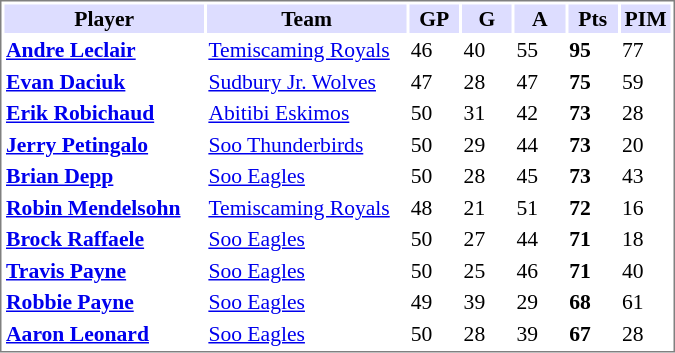<table cellpadding="0">
<tr align="left" style="vertical-align: top">
<td></td>
<td><br><table cellpadding="1" width="450px" style="font-size: 90%; border: 1px solid gray;">
<tr>
<th bgcolor="#DDDDFF" width="30%">Player</th>
<th bgcolor="#DDDDFF" width="30%">Team</th>
<th bgcolor="#DDDDFF" width="7.5%">GP</th>
<th bgcolor="#DDDDFF" width="7.5%">G</th>
<th bgcolor="#DDDDFF" width="7.5%">A</th>
<th bgcolor="#DDDDFF" width="7.5%">Pts</th>
<th bgcolor="#DDDDFF" width="7.5%">PIM</th>
</tr>
<tr>
<td><strong><a href='#'>Andre Leclair</a></strong></td>
<td><a href='#'>Temiscaming Royals</a></td>
<td>46</td>
<td>40</td>
<td>55</td>
<td><strong>95</strong></td>
<td>77</td>
</tr>
<tr>
<td><strong><a href='#'>Evan Daciuk</a></strong></td>
<td><a href='#'>Sudbury Jr. Wolves</a></td>
<td>47</td>
<td>28</td>
<td>47</td>
<td><strong>75</strong></td>
<td>59</td>
</tr>
<tr>
<td><strong><a href='#'>Erik Robichaud</a></strong></td>
<td><a href='#'>Abitibi Eskimos</a></td>
<td>50</td>
<td>31</td>
<td>42</td>
<td><strong>73</strong></td>
<td>28</td>
</tr>
<tr>
<td><strong><a href='#'>Jerry Petingalo</a></strong></td>
<td><a href='#'>Soo Thunderbirds</a></td>
<td>50</td>
<td>29</td>
<td>44</td>
<td><strong>73</strong></td>
<td>20</td>
</tr>
<tr>
<td><strong><a href='#'>Brian Depp</a></strong></td>
<td><a href='#'>Soo Eagles</a></td>
<td>50</td>
<td>28</td>
<td>45</td>
<td><strong>73</strong></td>
<td>43</td>
</tr>
<tr>
<td><strong><a href='#'>Robin Mendelsohn</a></strong></td>
<td><a href='#'>Temiscaming Royals</a></td>
<td>48</td>
<td>21</td>
<td>51</td>
<td><strong>72</strong></td>
<td>16</td>
</tr>
<tr>
<td><strong><a href='#'>Brock Raffaele</a></strong></td>
<td><a href='#'>Soo Eagles</a></td>
<td>50</td>
<td>27</td>
<td>44</td>
<td><strong>71</strong></td>
<td>18</td>
</tr>
<tr>
<td><strong><a href='#'>Travis Payne</a></strong></td>
<td><a href='#'>Soo Eagles</a></td>
<td>50</td>
<td>25</td>
<td>46</td>
<td><strong>71</strong></td>
<td>40</td>
</tr>
<tr>
<td><strong><a href='#'>Robbie Payne</a></strong></td>
<td><a href='#'>Soo Eagles</a></td>
<td>49</td>
<td>39</td>
<td>29</td>
<td><strong>68</strong></td>
<td>61</td>
</tr>
<tr>
<td><strong><a href='#'>Aaron Leonard</a></strong></td>
<td><a href='#'>Soo Eagles</a></td>
<td>50</td>
<td>28</td>
<td>39</td>
<td><strong>67</strong></td>
<td>28</td>
</tr>
</table>
</td>
</tr>
</table>
